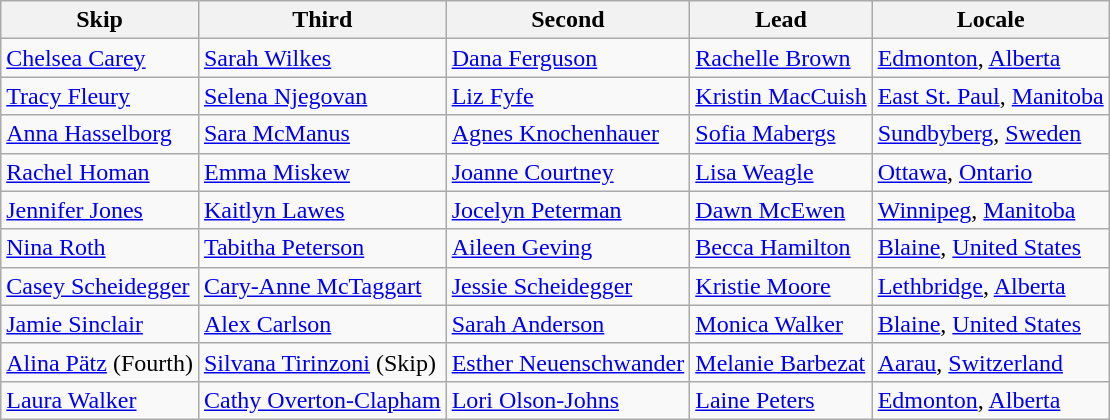<table class=wikitable>
<tr>
<th>Skip</th>
<th>Third</th>
<th>Second</th>
<th>Lead</th>
<th>Locale</th>
</tr>
<tr>
<td><a href='#'>Chelsea Carey</a></td>
<td><a href='#'>Sarah Wilkes</a></td>
<td><a href='#'>Dana Ferguson</a></td>
<td><a href='#'>Rachelle Brown</a></td>
<td> <a href='#'>Edmonton</a>, <a href='#'>Alberta</a></td>
</tr>
<tr>
<td><a href='#'>Tracy Fleury</a></td>
<td><a href='#'>Selena Njegovan</a></td>
<td><a href='#'>Liz Fyfe</a></td>
<td><a href='#'>Kristin MacCuish</a></td>
<td> <a href='#'>East St. Paul</a>, <a href='#'>Manitoba</a></td>
</tr>
<tr>
<td><a href='#'>Anna Hasselborg</a></td>
<td><a href='#'>Sara McManus</a></td>
<td><a href='#'>Agnes Knochenhauer</a></td>
<td><a href='#'>Sofia Mabergs</a></td>
<td> <a href='#'>Sundbyberg</a>, <a href='#'>Sweden</a></td>
</tr>
<tr>
<td><a href='#'>Rachel Homan</a></td>
<td><a href='#'>Emma Miskew</a></td>
<td><a href='#'>Joanne Courtney</a></td>
<td><a href='#'>Lisa Weagle</a></td>
<td> <a href='#'>Ottawa</a>, <a href='#'>Ontario</a></td>
</tr>
<tr>
<td><a href='#'>Jennifer Jones</a></td>
<td><a href='#'>Kaitlyn Lawes</a></td>
<td><a href='#'>Jocelyn Peterman</a></td>
<td><a href='#'>Dawn McEwen</a></td>
<td> <a href='#'>Winnipeg</a>, <a href='#'>Manitoba</a></td>
</tr>
<tr>
<td><a href='#'>Nina Roth</a></td>
<td><a href='#'>Tabitha Peterson</a></td>
<td><a href='#'>Aileen Geving</a></td>
<td><a href='#'>Becca Hamilton</a></td>
<td> <a href='#'>Blaine</a>, <a href='#'>United States</a></td>
</tr>
<tr>
<td><a href='#'>Casey Scheidegger</a></td>
<td><a href='#'>Cary-Anne McTaggart</a></td>
<td><a href='#'>Jessie Scheidegger</a></td>
<td><a href='#'>Kristie Moore</a></td>
<td> <a href='#'>Lethbridge</a>, <a href='#'>Alberta</a></td>
</tr>
<tr>
<td><a href='#'>Jamie Sinclair</a></td>
<td><a href='#'>Alex Carlson</a></td>
<td><a href='#'>Sarah Anderson</a></td>
<td><a href='#'>Monica Walker</a></td>
<td> <a href='#'>Blaine</a>, <a href='#'>United States</a></td>
</tr>
<tr>
<td><a href='#'>Alina Pätz</a> (Fourth)</td>
<td><a href='#'>Silvana Tirinzoni</a> (Skip)</td>
<td><a href='#'>Esther Neuenschwander</a></td>
<td><a href='#'>Melanie Barbezat</a></td>
<td> <a href='#'>Aarau</a>, <a href='#'>Switzerland</a></td>
</tr>
<tr>
<td><a href='#'>Laura Walker</a></td>
<td><a href='#'>Cathy Overton-Clapham</a></td>
<td><a href='#'>Lori Olson-Johns</a></td>
<td><a href='#'>Laine Peters</a></td>
<td> <a href='#'>Edmonton</a>, <a href='#'>Alberta</a></td>
</tr>
</table>
